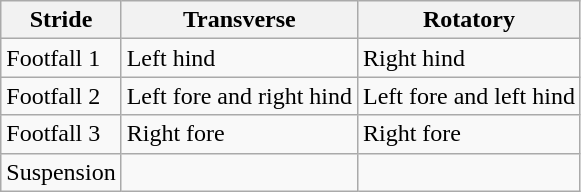<table class="wikitable">
<tr>
<th>Stride</th>
<th>Transverse</th>
<th>Rotatory</th>
</tr>
<tr>
<td>Footfall 1</td>
<td>Left hind</td>
<td>Right hind</td>
</tr>
<tr>
<td>Footfall 2</td>
<td>Left fore and right hind</td>
<td>Left fore and left hind</td>
</tr>
<tr>
<td>Footfall 3</td>
<td>Right fore</td>
<td>Right fore</td>
</tr>
<tr>
<td>Suspension</td>
<td></td>
<td></td>
</tr>
</table>
